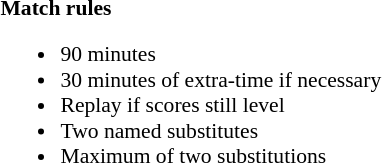<table width=100% style="font-size: 90%">
<tr>
<td width=50% valign=top><br><strong>Match rules</strong><ul><li>90 minutes</li><li>30 minutes of extra-time if necessary</li><li>Replay if scores still level</li><li>Two named substitutes</li><li>Maximum of two substitutions</li></ul></td>
</tr>
</table>
